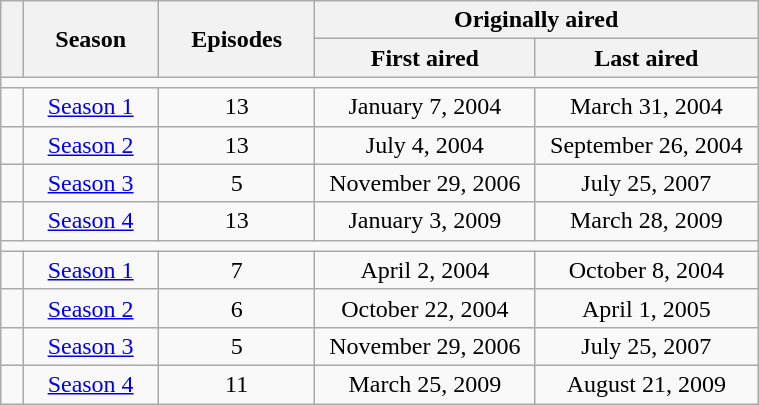<table class="wikitable" style="text-align: center; width:40%;">
<tr>
<th rowspan="2"></th>
<th style="width:5%;" rowspan="2">Season</th>
<th style="width:5%;" rowspan="2">Episodes</th>
<th style="width:20%;" colspan="2">Originally aired</th>
</tr>
<tr>
<th>First aired</th>
<th>Last aired</th>
</tr>
<tr>
<td style="hight:5%;" colspan="5"></td>
</tr>
<tr>
<td style="background:; width:1%;"></td>
<td><a href='#'>Season 1</a></td>
<td>13</td>
<td>January 7, 2004</td>
<td>March 31, 2004</td>
</tr>
<tr>
<td style="background:; width:1%;"></td>
<td><a href='#'>Season 2</a></td>
<td>13</td>
<td>July 4, 2004</td>
<td>September 26, 2004</td>
</tr>
<tr>
<td style="background:; width:1%;"></td>
<td><a href='#'>Season 3</a></td>
<td>5</td>
<td>November 29, 2006</td>
<td>July 25, 2007</td>
</tr>
<tr>
<td style="background:; width:1%;"></td>
<td><a href='#'>Season 4</a></td>
<td>13</td>
<td>January 3, 2009</td>
<td>March 28, 2009</td>
</tr>
<tr>
<td style="hight:5%;" colspan="5"></td>
</tr>
<tr>
<td style="background:; width:1%;"></td>
<td><a href='#'>Season 1</a></td>
<td>7</td>
<td>April 2, 2004</td>
<td>October 8, 2004</td>
</tr>
<tr>
<td style="background:; width:1%;"></td>
<td><a href='#'>Season 2</a></td>
<td>6</td>
<td>October 22, 2004</td>
<td>April 1, 2005</td>
</tr>
<tr>
<td style="background:; width:1%;"></td>
<td><a href='#'>Season 3</a></td>
<td>5</td>
<td>November 29, 2006</td>
<td>July 25, 2007</td>
</tr>
<tr>
<td style="background:; width:1%;"></td>
<td><a href='#'>Season 4</a></td>
<td>11</td>
<td>March 25, 2009</td>
<td>August 21, 2009</td>
</tr>
</table>
